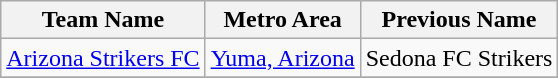<table class="wikitable">
<tr>
<th>Team Name</th>
<th>Metro Area</th>
<th>Previous Name</th>
</tr>
<tr>
<td> <a href='#'>Arizona Strikers FC</a></td>
<td><a href='#'>Yuma, Arizona</a></td>
<td>Sedona FC Strikers</td>
</tr>
<tr>
</tr>
</table>
